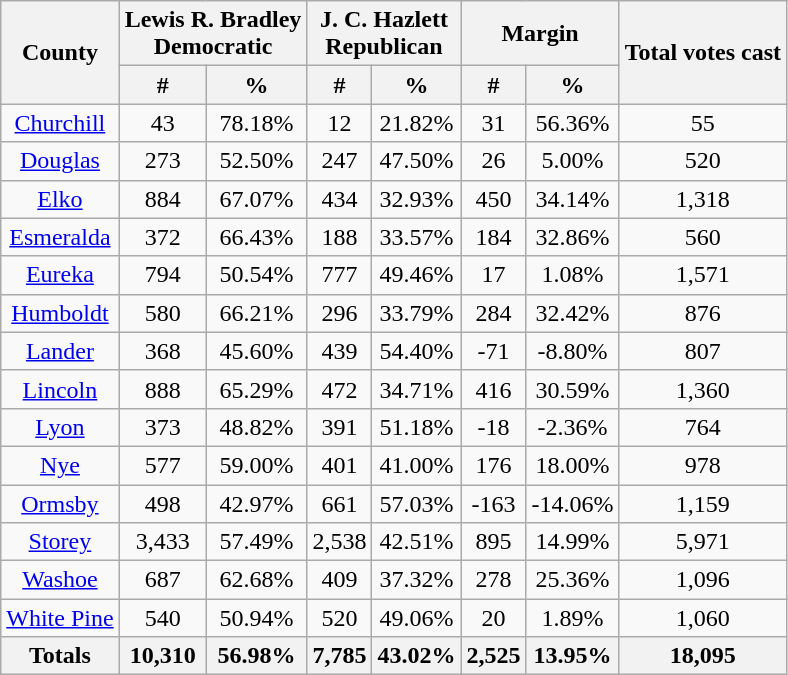<table class="wikitable sortable" style="text-align:center">
<tr>
<th rowspan="2">County</th>
<th style="text-align:center;" colspan="2">Lewis R. Bradley<br>Democratic</th>
<th style="text-align:center;" colspan="2">J. C. Hazlett<br>Republican</th>
<th style="text-align:center;" colspan="2">Margin</th>
<th style="text-align:center;" rowspan="2">Total votes cast</th>
</tr>
<tr>
<th style="text-align:center;" data-sort-type="number">#</th>
<th style="text-align:center;" data-sort-type="number">%</th>
<th style="text-align:center;" data-sort-type="number">#</th>
<th style="text-align:center;" data-sort-type="number">%</th>
<th style="text-align:center;" data-sort-type="number">#</th>
<th style="text-align:center;" data-sort-type="number">%</th>
</tr>
<tr style="text-align:center;">
<td><a href='#'>Churchill</a></td>
<td>43</td>
<td>78.18%</td>
<td>12</td>
<td>21.82%</td>
<td>31</td>
<td>56.36%</td>
<td>55</td>
</tr>
<tr style="text-align:center;">
<td><a href='#'>Douglas</a></td>
<td>273</td>
<td>52.50%</td>
<td>247</td>
<td>47.50%</td>
<td>26</td>
<td>5.00%</td>
<td>520</td>
</tr>
<tr style="text-align:center;">
<td><a href='#'>Elko</a></td>
<td>884</td>
<td>67.07%</td>
<td>434</td>
<td>32.93%</td>
<td>450</td>
<td>34.14%</td>
<td>1,318</td>
</tr>
<tr style="text-align:center;">
<td><a href='#'>Esmeralda</a></td>
<td>372</td>
<td>66.43%</td>
<td>188</td>
<td>33.57%</td>
<td>184</td>
<td>32.86%</td>
<td>560</td>
</tr>
<tr style="text-align:center;">
<td><a href='#'>Eureka</a></td>
<td>794</td>
<td>50.54%</td>
<td>777</td>
<td>49.46%</td>
<td>17</td>
<td>1.08%</td>
<td>1,571</td>
</tr>
<tr style="text-align:center;">
<td><a href='#'>Humboldt</a></td>
<td>580</td>
<td>66.21%</td>
<td>296</td>
<td>33.79%</td>
<td>284</td>
<td>32.42%</td>
<td>876</td>
</tr>
<tr style="text-align:center;">
<td><a href='#'>Lander</a></td>
<td>368</td>
<td>45.60%</td>
<td>439</td>
<td>54.40%</td>
<td>-71</td>
<td>-8.80%</td>
<td>807</td>
</tr>
<tr style="text-align:center;">
<td><a href='#'>Lincoln</a></td>
<td>888</td>
<td>65.29%</td>
<td>472</td>
<td>34.71%</td>
<td>416</td>
<td>30.59%</td>
<td>1,360</td>
</tr>
<tr style="text-align:center;">
<td><a href='#'>Lyon</a></td>
<td>373</td>
<td>48.82%</td>
<td>391</td>
<td>51.18%</td>
<td>-18</td>
<td>-2.36%</td>
<td>764</td>
</tr>
<tr style="text-align:center;">
<td><a href='#'>Nye</a></td>
<td>577</td>
<td>59.00%</td>
<td>401</td>
<td>41.00%</td>
<td>176</td>
<td>18.00%</td>
<td>978</td>
</tr>
<tr style="text-align:center;">
<td><a href='#'>Ormsby</a></td>
<td>498</td>
<td>42.97%</td>
<td>661</td>
<td>57.03%</td>
<td>-163</td>
<td>-14.06%</td>
<td>1,159</td>
</tr>
<tr style="text-align:center;">
<td><a href='#'>Storey</a></td>
<td>3,433</td>
<td>57.49%</td>
<td>2,538</td>
<td>42.51%</td>
<td>895</td>
<td>14.99%</td>
<td>5,971</td>
</tr>
<tr style="text-align:center;">
<td><a href='#'>Washoe</a></td>
<td>687</td>
<td>62.68%</td>
<td>409</td>
<td>37.32%</td>
<td>278</td>
<td>25.36%</td>
<td>1,096</td>
</tr>
<tr style="text-align:center;">
<td><a href='#'>White Pine</a></td>
<td>540</td>
<td>50.94%</td>
<td>520</td>
<td>49.06%</td>
<td>20</td>
<td>1.89%</td>
<td>1,060</td>
</tr>
<tr style="text-align:center;">
<th>Totals</th>
<th>10,310</th>
<th>56.98%</th>
<th>7,785</th>
<th>43.02%</th>
<th>2,525</th>
<th>13.95%</th>
<th>18,095</th>
</tr>
</table>
